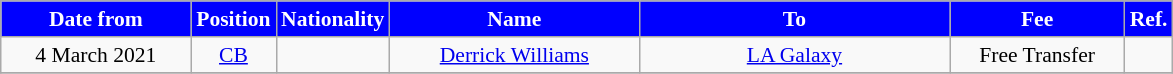<table class="wikitable"  style="text-align:center; font-size:90%; ">
<tr>
<th style="background:#0000FF; color:white; width:120px;">Date from</th>
<th style="background:#0000FF; color:white; width:50px;">Position</th>
<th style="background:#0000FF; color:white; width:50px;">Nationality</th>
<th style="background:#0000FF; color:white; width:160px;">Name</th>
<th style="background:#0000FF; color:white; width:200px;">To</th>
<th style="background:#0000FF; color:white; width:110px;">Fee</th>
<th style="background:#0000FF; color:white; width:25px;">Ref.</th>
</tr>
<tr>
<td>4 March 2021</td>
<td><a href='#'>CB</a></td>
<td></td>
<td><a href='#'>Derrick Williams</a></td>
<td> <a href='#'>LA Galaxy</a></td>
<td>Free Transfer</td>
<td></td>
</tr>
<tr>
</tr>
</table>
